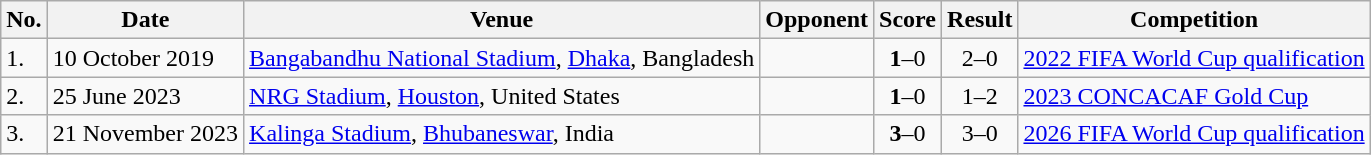<table class="wikitable">
<tr>
<th>No.</th>
<th>Date</th>
<th>Venue</th>
<th>Opponent</th>
<th>Score</th>
<th>Result</th>
<th>Competition</th>
</tr>
<tr>
<td>1.</td>
<td>10 October 2019</td>
<td><a href='#'>Bangabandhu National Stadium</a>, <a href='#'>Dhaka</a>, Bangladesh</td>
<td></td>
<td align=center><strong>1</strong>–0</td>
<td align=center>2–0</td>
<td><a href='#'>2022 FIFA World Cup qualification</a></td>
</tr>
<tr>
<td>2.</td>
<td>25 June 2023</td>
<td><a href='#'>NRG Stadium</a>, <a href='#'>Houston</a>, United States</td>
<td></td>
<td align=center><strong>1</strong>–0</td>
<td align=center>1–2</td>
<td><a href='#'>2023 CONCACAF Gold Cup</a></td>
</tr>
<tr>
<td>3.</td>
<td>21 November 2023</td>
<td><a href='#'>Kalinga Stadium</a>, <a href='#'>Bhubaneswar</a>, India</td>
<td></td>
<td align="center"><strong>3</strong>–0</td>
<td align="center">3–0</td>
<td><a href='#'>2026 FIFA World Cup qualification</a></td>
</tr>
</table>
